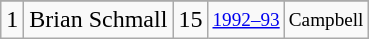<table class="wikitable">
<tr>
</tr>
<tr>
<td>1</td>
<td>Brian Schmall</td>
<td>15</td>
<td style="font-size:80%;"><a href='#'>1992–93</a></td>
<td style="font-size:80%;">Campbell</td>
</tr>
</table>
